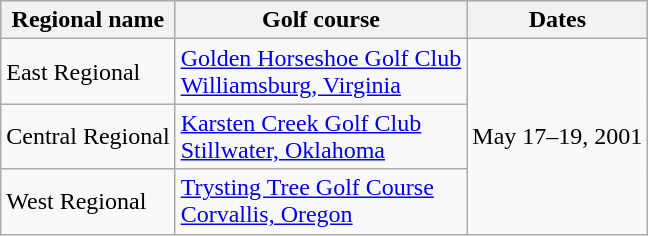<table class="wikitable">
<tr>
<th>Regional name</th>
<th>Golf course</th>
<th>Dates</th>
</tr>
<tr>
<td>East Regional</td>
<td><a href='#'>Golden Horseshoe Golf Club</a><br><a href='#'>Williamsburg, Virginia</a></td>
<td rowspan=3>May 17–19, 2001</td>
</tr>
<tr>
<td>Central Regional</td>
<td><a href='#'>Karsten Creek Golf Club</a><br><a href='#'>Stillwater, Oklahoma</a></td>
</tr>
<tr>
<td>West Regional</td>
<td><a href='#'>Trysting Tree Golf Course</a><br><a href='#'>Corvallis, Oregon</a></td>
</tr>
</table>
